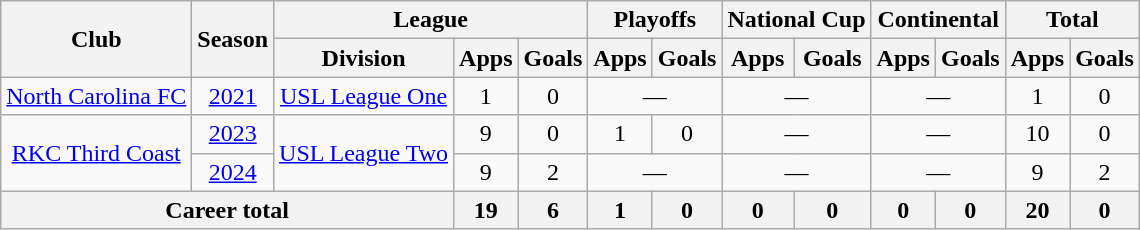<table class=wikitable style=text-align:center>
<tr>
<th rowspan=2>Club</th>
<th rowspan=2>Season</th>
<th colspan="3">League</th>
<th colspan="2">Playoffs</th>
<th colspan="2">National Cup</th>
<th colspan="2">Continental</th>
<th colspan="2">Total</th>
</tr>
<tr>
<th>Division</th>
<th>Apps</th>
<th>Goals</th>
<th>Apps</th>
<th>Goals</th>
<th>Apps</th>
<th>Goals</th>
<th>Apps</th>
<th>Goals</th>
<th>Apps</th>
<th>Goals</th>
</tr>
<tr>
<td rowspan=1><a href='#'>North Carolina FC</a></td>
<td><a href='#'>2021</a></td>
<td><a href='#'>USL League One</a></td>
<td>1</td>
<td>0</td>
<td colspan="2">—</td>
<td colspan="2">—</td>
<td colspan="2">—</td>
<td>1</td>
<td>0</td>
</tr>
<tr>
<td rowspan=2><a href='#'>RKC Third Coast</a></td>
<td><a href='#'>2023</a></td>
<td rowspan=2><a href='#'>USL League Two</a></td>
<td>9</td>
<td>0</td>
<td>1</td>
<td>0</td>
<td colspan="2">—</td>
<td colspan="2">—</td>
<td>10</td>
<td>0</td>
</tr>
<tr>
<td><a href='#'>2024</a></td>
<td>9</td>
<td>2</td>
<td colspan="2">—</td>
<td colspan="2">—</td>
<td colspan="2">—</td>
<td>9</td>
<td>2</td>
</tr>
<tr>
<th colspan="3">Career total</th>
<th>19</th>
<th>6</th>
<th>1</th>
<th>0</th>
<th>0</th>
<th>0</th>
<th>0</th>
<th>0</th>
<th>20</th>
<th>0</th>
</tr>
</table>
